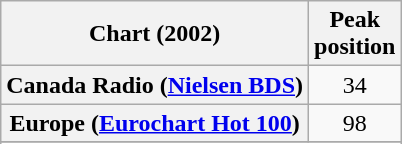<table class="wikitable sortable plainrowheaders" style="text-align:center">
<tr>
<th scope="col">Chart (2002)</th>
<th scope="col">Peak<br>position</th>
</tr>
<tr>
<th scope="row">Canada Radio (<a href='#'>Nielsen BDS</a>)</th>
<td>34</td>
</tr>
<tr>
<th scope="row">Europe (<a href='#'>Eurochart Hot 100</a>)</th>
<td>98</td>
</tr>
<tr>
</tr>
<tr>
</tr>
<tr>
</tr>
<tr>
</tr>
<tr>
</tr>
<tr>
</tr>
<tr>
</tr>
</table>
